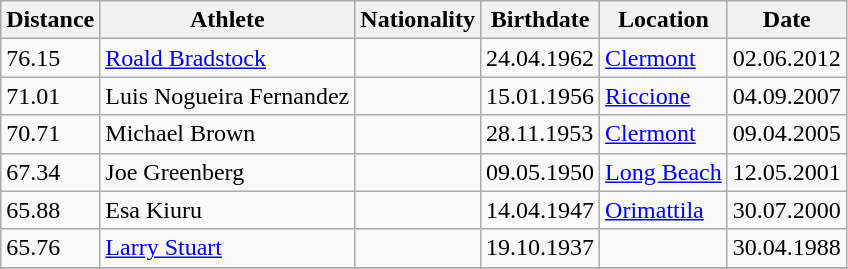<table class="wikitable">
<tr>
<th>Distance</th>
<th>Athlete</th>
<th>Nationality</th>
<th>Birthdate</th>
<th>Location</th>
<th>Date</th>
</tr>
<tr>
<td>76.15</td>
<td><a href='#'>Roald Bradstock</a></td>
<td></td>
<td>24.04.1962</td>
<td><a href='#'>Clermont</a></td>
<td>02.06.2012</td>
</tr>
<tr>
<td>71.01</td>
<td>Luis Nogueira Fernandez</td>
<td></td>
<td>15.01.1956</td>
<td><a href='#'>Riccione</a></td>
<td>04.09.2007</td>
</tr>
<tr>
<td>70.71</td>
<td>Michael Brown</td>
<td></td>
<td>28.11.1953</td>
<td><a href='#'>Clermont</a></td>
<td>09.04.2005</td>
</tr>
<tr>
<td>67.34</td>
<td>Joe Greenberg</td>
<td></td>
<td>09.05.1950</td>
<td><a href='#'>Long Beach</a></td>
<td>12.05.2001</td>
</tr>
<tr>
<td>65.88</td>
<td>Esa Kiuru</td>
<td></td>
<td>14.04.1947</td>
<td><a href='#'>Orimattila</a></td>
<td>30.07.2000</td>
</tr>
<tr>
<td>65.76</td>
<td><a href='#'>Larry Stuart</a></td>
<td></td>
<td>19.10.1937</td>
<td></td>
<td>30.04.1988</td>
</tr>
<tr>
</tr>
</table>
